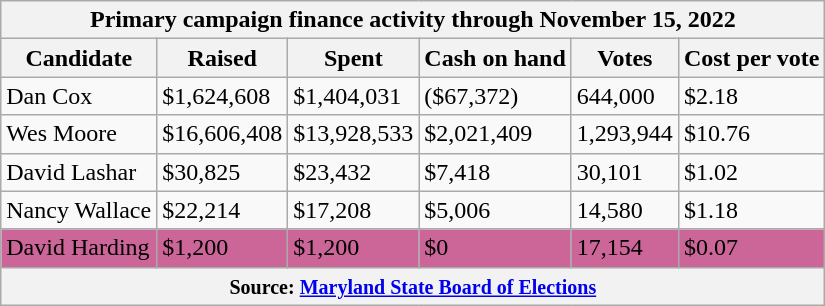<table class="wikitable sortable">
<tr>
<th colspan="6">Primary campaign finance activity through November 15, 2022</th>
</tr>
<tr>
<th>Candidate</th>
<th>Raised</th>
<th>Spent</th>
<th>Cash on hand</th>
<th>Votes</th>
<th>Cost per vote</th>
</tr>
<tr>
<td>Dan Cox</td>
<td>$1,624,608</td>
<td>$1,404,031</td>
<td>($67,372)</td>
<td>644,000</td>
<td>$2.18</td>
</tr>
<tr>
<td>Wes Moore</td>
<td>$16,606,408</td>
<td>$13,928,533</td>
<td>$2,021,409</td>
<td>1,293,944</td>
<td>$10.76</td>
</tr>
<tr>
<td>David Lashar</td>
<td>$30,825</td>
<td>$23,432</td>
<td>$7,418</td>
<td>30,101</td>
<td>$1.02</td>
</tr>
<tr>
<td>Nancy Wallace</td>
<td>$22,214</td>
<td>$17,208</td>
<td>$5,006</td>
<td>14,580</td>
<td>$1.18</td>
</tr>
<tr>
<td style="background:#CC6699" data-sort-value="Harding, David">David Harding</td>
<td style="background:#CC6699">$1,200</td>
<td style="background:#CC6699">$1,200</td>
<td style="background:#CC6699" data-sort-value=0>$0</td>
<td style="background:#CC6699">17,154</td>
<td style="background:#CC6699">$0.07</td>
</tr>
<tr>
<th colspan="6"><small>Source: <a href='#'>Maryland State Board of Elections</a></small></th>
</tr>
</table>
